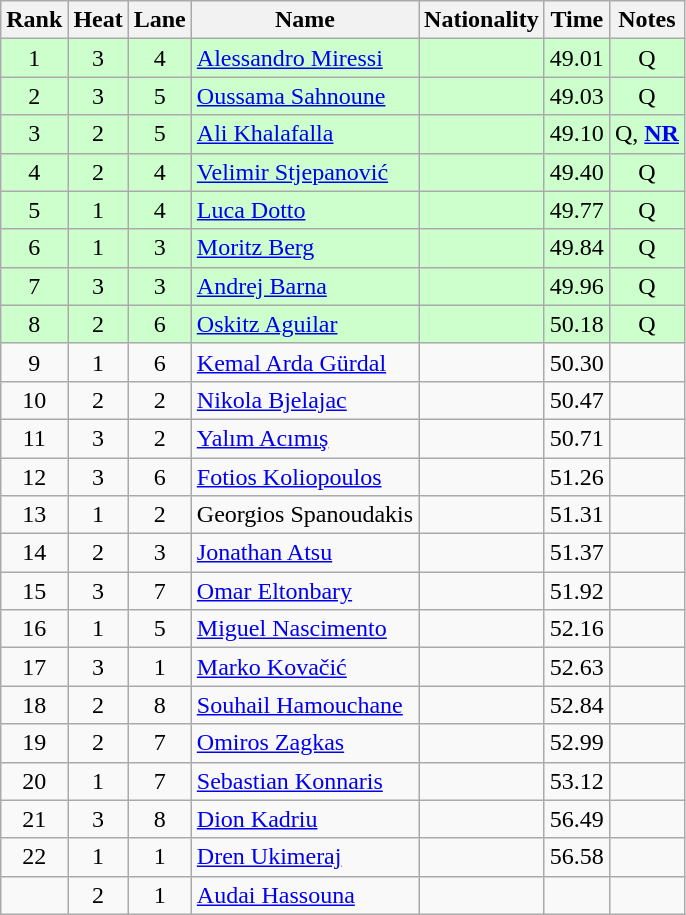<table class="wikitable sortable" style="text-align:center">
<tr>
<th>Rank</th>
<th>Heat</th>
<th>Lane</th>
<th>Name</th>
<th>Nationality</th>
<th>Time</th>
<th>Notes</th>
</tr>
<tr bgcolor=ccffcc>
<td>1</td>
<td>3</td>
<td>4</td>
<td align="left"><a href='#'>Alessandro Miressi</a></td>
<td align="left"></td>
<td>49.01</td>
<td>Q</td>
</tr>
<tr bgcolor=ccffcc>
<td>2</td>
<td>3</td>
<td>5</td>
<td align="left"><a href='#'>Oussama Sahnoune</a></td>
<td align="left"></td>
<td>49.03</td>
<td>Q</td>
</tr>
<tr bgcolor="ccffcc">
<td>3</td>
<td>2</td>
<td>5</td>
<td align="left"><a href='#'>Ali Khalafalla</a></td>
<td align="left"></td>
<td>49.10</td>
<td>Q, <strong><a href='#'>NR</a></strong></td>
</tr>
<tr bgcolor="ccffcc">
<td>4</td>
<td>2</td>
<td>4</td>
<td align="left"><a href='#'>Velimir Stjepanović</a></td>
<td align="left"></td>
<td>49.40</td>
<td>Q</td>
</tr>
<tr bgcolor="ccffcc">
<td>5</td>
<td>1</td>
<td>4</td>
<td align="left"><a href='#'>Luca Dotto</a></td>
<td align="left"></td>
<td>49.77</td>
<td>Q</td>
</tr>
<tr bgcolor="ccffcc">
<td>6</td>
<td>1</td>
<td>3</td>
<td align="left"><a href='#'>Moritz Berg</a></td>
<td align="left"></td>
<td>49.84</td>
<td>Q</td>
</tr>
<tr bgcolor="ccffcc">
<td>7</td>
<td>3</td>
<td>3</td>
<td align="left"><a href='#'>Andrej Barna</a></td>
<td align="left"></td>
<td>49.96</td>
<td>Q</td>
</tr>
<tr bgcolor="ccffcc">
<td>8</td>
<td>2</td>
<td>6</td>
<td align="left"><a href='#'>Oskitz Aguilar</a></td>
<td align="left"></td>
<td>50.18</td>
<td>Q</td>
</tr>
<tr>
<td>9</td>
<td>1</td>
<td>6</td>
<td align="left"><a href='#'>Kemal Arda Gürdal</a></td>
<td align="left"></td>
<td>50.30</td>
<td></td>
</tr>
<tr>
<td>10</td>
<td>2</td>
<td>2</td>
<td align="left"><a href='#'>Nikola Bjelajac</a></td>
<td align="left"></td>
<td>50.47</td>
<td></td>
</tr>
<tr>
<td>11</td>
<td>3</td>
<td>2</td>
<td align="left"><a href='#'>Yalım Acımış</a></td>
<td align="left"></td>
<td>50.71</td>
<td></td>
</tr>
<tr>
<td>12</td>
<td>3</td>
<td>6</td>
<td align="left"><a href='#'>Fotios Koliopoulos</a></td>
<td align="left"></td>
<td>51.26</td>
<td></td>
</tr>
<tr>
<td>13</td>
<td>1</td>
<td>2</td>
<td align="left">Georgios Spanoudakis</td>
<td align="left"></td>
<td>51.31</td>
<td></td>
</tr>
<tr>
<td>14</td>
<td>2</td>
<td>3</td>
<td align="left"><a href='#'>Jonathan Atsu</a></td>
<td align="left"></td>
<td>51.37</td>
<td></td>
</tr>
<tr>
<td>15</td>
<td>3</td>
<td>7</td>
<td align="left"><a href='#'>Omar Eltonbary</a></td>
<td align="left"></td>
<td>51.92</td>
<td></td>
</tr>
<tr>
<td>16</td>
<td>1</td>
<td>5</td>
<td align="left"><a href='#'>Miguel Nascimento</a></td>
<td align="left"></td>
<td>52.16</td>
<td></td>
</tr>
<tr>
<td>17</td>
<td>3</td>
<td>1</td>
<td align="left"><a href='#'>Marko Kovačić</a></td>
<td align="left"></td>
<td>52.63</td>
<td></td>
</tr>
<tr>
<td>18</td>
<td>2</td>
<td>8</td>
<td align="left"><a href='#'>Souhail Hamouchane</a></td>
<td align="left"></td>
<td>52.84</td>
<td></td>
</tr>
<tr>
<td>19</td>
<td>2</td>
<td>7</td>
<td align="left"><a href='#'>Omiros Zagkas</a></td>
<td align="left"></td>
<td>52.99</td>
<td></td>
</tr>
<tr>
<td>20</td>
<td>1</td>
<td>7</td>
<td align="left"><a href='#'>Sebastian Konnaris</a></td>
<td align="left"></td>
<td>53.12</td>
<td></td>
</tr>
<tr>
<td>21</td>
<td>3</td>
<td>8</td>
<td align="left"><a href='#'>Dion Kadriu</a></td>
<td align="left"></td>
<td>56.49</td>
<td></td>
</tr>
<tr>
<td>22</td>
<td>1</td>
<td>1</td>
<td align="left"><a href='#'>Dren Ukimeraj</a></td>
<td align="left"></td>
<td>56.58</td>
<td></td>
</tr>
<tr>
<td></td>
<td>2</td>
<td>1</td>
<td align="left"><a href='#'>Audai Hassouna</a></td>
<td align="left"></td>
<td></td>
<td></td>
</tr>
</table>
